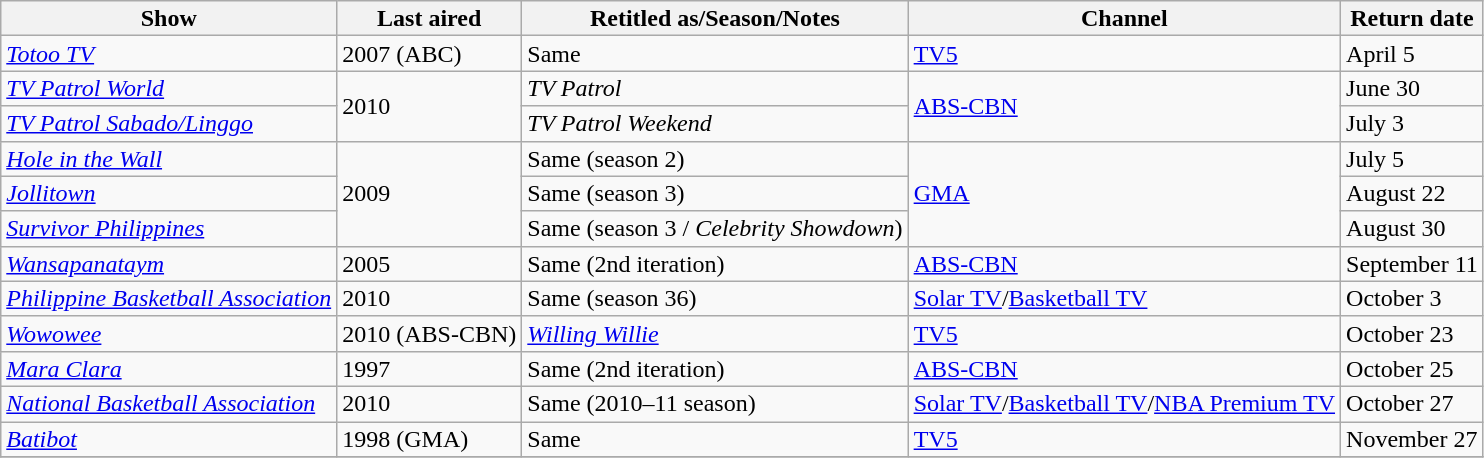<table class="wikitable" style="text-align:left; line-height:16px; width:auto;">
<tr>
<th>Show</th>
<th>Last aired</th>
<th>Retitled as/Season/Notes</th>
<th>Channel</th>
<th>Return date</th>
</tr>
<tr>
<td><em><a href='#'>Totoo TV</a></em></td>
<td>2007 (ABC)</td>
<td>Same</td>
<td><a href='#'>TV5</a></td>
<td>April 5</td>
</tr>
<tr>
<td><em><a href='#'>TV Patrol World</a></em></td>
<td rowspan="2">2010</td>
<td><em>TV Patrol</em></td>
<td rowspan="2"><a href='#'>ABS-CBN</a></td>
<td>June 30</td>
</tr>
<tr>
<td><em><a href='#'>TV Patrol Sabado/Linggo</a></em></td>
<td><em>TV Patrol Weekend</em></td>
<td>July 3</td>
</tr>
<tr>
<td><em><a href='#'>Hole in the Wall</a></em></td>
<td rowspan="3">2009</td>
<td>Same (season 2)</td>
<td rowspan="3"><a href='#'>GMA</a></td>
<td>July 5</td>
</tr>
<tr>
<td><em><a href='#'>Jollitown</a></em></td>
<td>Same (season 3)</td>
<td>August 22</td>
</tr>
<tr>
<td><em><a href='#'>Survivor Philippines</a></em></td>
<td>Same (season 3 / <em>Celebrity Showdown</em>)</td>
<td>August 30</td>
</tr>
<tr>
<td><em><a href='#'>Wansapanataym</a></em></td>
<td>2005</td>
<td>Same (2nd iteration)</td>
<td><a href='#'>ABS-CBN</a></td>
<td>September 11</td>
</tr>
<tr>
<td><em><a href='#'>Philippine Basketball Association</a></em></td>
<td>2010</td>
<td>Same (season 36)</td>
<td><a href='#'>Solar TV</a>/<a href='#'>Basketball TV</a></td>
<td>October 3</td>
</tr>
<tr>
<td><em><a href='#'>Wowowee</a></em></td>
<td>2010 (ABS-CBN)</td>
<td><em><a href='#'>Willing Willie</a></em></td>
<td><a href='#'>TV5</a></td>
<td>October 23</td>
</tr>
<tr>
<td><em><a href='#'>Mara Clara</a></em></td>
<td>1997</td>
<td>Same (2nd iteration)</td>
<td><a href='#'>ABS-CBN</a></td>
<td>October 25</td>
</tr>
<tr>
<td><em><a href='#'>National Basketball Association</a></em></td>
<td>2010</td>
<td>Same (2010–11 season)</td>
<td><a href='#'>Solar TV</a>/<a href='#'>Basketball TV</a>/<a href='#'>NBA Premium TV</a></td>
<td>October 27</td>
</tr>
<tr>
<td><em><a href='#'>Batibot</a></em></td>
<td>1998 (GMA)</td>
<td>Same</td>
<td><a href='#'>TV5</a></td>
<td>November 27</td>
</tr>
<tr>
</tr>
</table>
